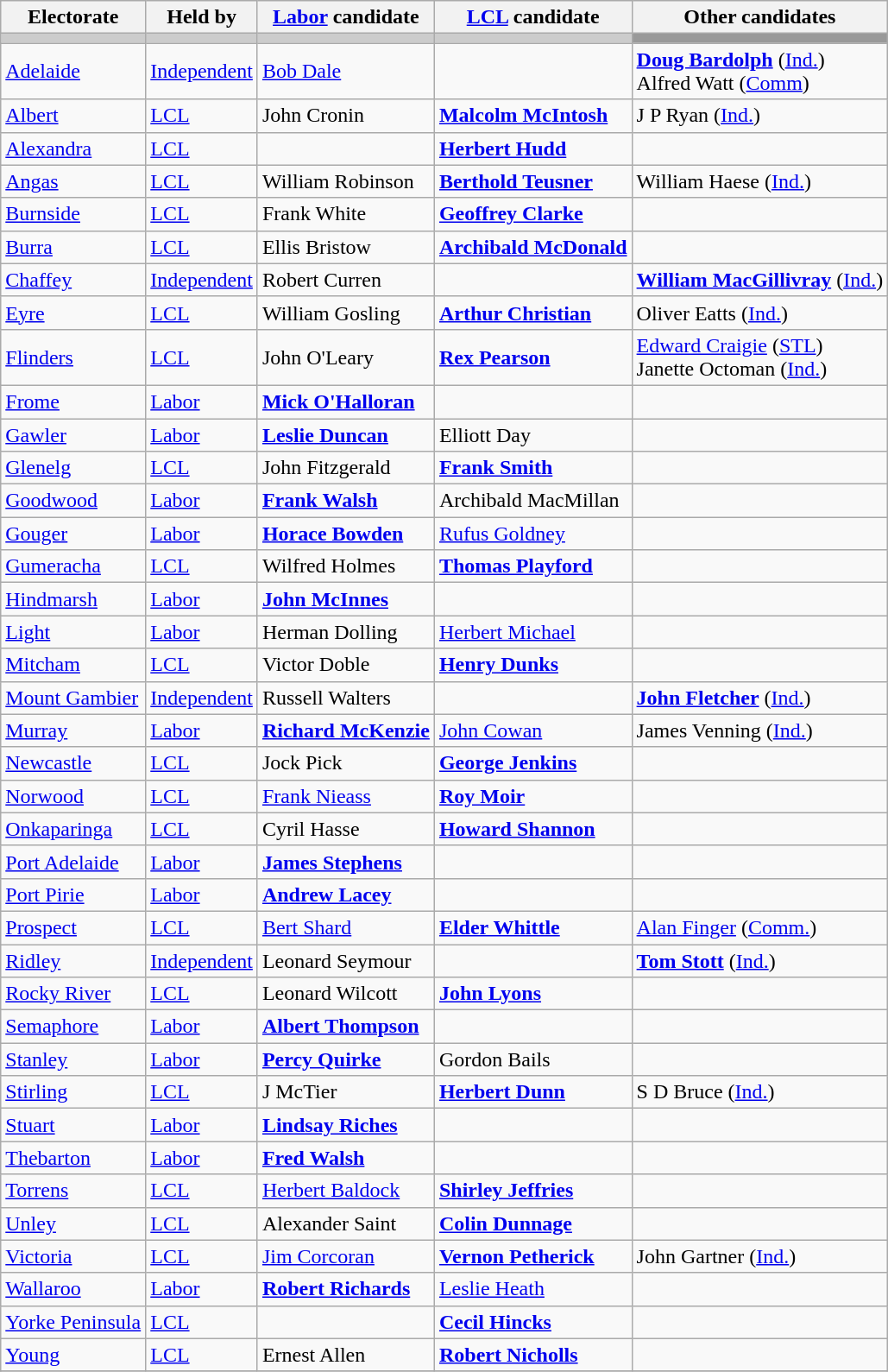<table class="wikitable">
<tr>
<th>Electorate</th>
<th>Held by</th>
<th><a href='#'>Labor</a> candidate</th>
<th><a href='#'>LCL</a> candidate</th>
<th>Other candidates</th>
</tr>
<tr bgcolor="#cccccc">
<td></td>
<td></td>
<td></td>
<td></td>
<td bgcolor="#999999"></td>
</tr>
<tr>
<td><a href='#'>Adelaide</a></td>
<td><a href='#'>Independent</a></td>
<td><a href='#'>Bob Dale</a></td>
<td></td>
<td><strong><a href='#'>Doug Bardolph</a></strong> (<a href='#'>Ind.</a>) <br> Alfred Watt (<a href='#'>Comm</a>)</td>
</tr>
<tr>
<td><a href='#'>Albert</a></td>
<td><a href='#'>LCL</a></td>
<td>John Cronin</td>
<td><strong><a href='#'>Malcolm McIntosh</a></strong></td>
<td>J P Ryan (<a href='#'>Ind.</a>)</td>
</tr>
<tr>
<td><a href='#'>Alexandra</a></td>
<td><a href='#'>LCL</a></td>
<td></td>
<td><strong><a href='#'>Herbert Hudd</a></strong></td>
<td></td>
</tr>
<tr>
<td><a href='#'>Angas</a></td>
<td><a href='#'>LCL</a></td>
<td>William Robinson</td>
<td><strong><a href='#'>Berthold Teusner</a></strong></td>
<td>William Haese (<a href='#'>Ind.</a>)</td>
</tr>
<tr>
<td><a href='#'>Burnside</a></td>
<td><a href='#'>LCL</a></td>
<td>Frank White</td>
<td><strong><a href='#'>Geoffrey Clarke</a></strong></td>
<td></td>
</tr>
<tr>
<td><a href='#'>Burra</a></td>
<td><a href='#'>LCL</a></td>
<td>Ellis Bristow</td>
<td><strong><a href='#'>Archibald McDonald</a></strong></td>
<td></td>
</tr>
<tr>
<td><a href='#'>Chaffey</a></td>
<td><a href='#'>Independent</a></td>
<td>Robert Curren</td>
<td></td>
<td><strong><a href='#'>William MacGillivray</a></strong> (<a href='#'>Ind.</a>)</td>
</tr>
<tr>
<td><a href='#'>Eyre</a></td>
<td><a href='#'>LCL</a></td>
<td>William Gosling</td>
<td><strong><a href='#'>Arthur Christian</a></strong></td>
<td>Oliver Eatts (<a href='#'>Ind.</a>)</td>
</tr>
<tr>
<td><a href='#'>Flinders</a></td>
<td><a href='#'>LCL</a></td>
<td>John O'Leary</td>
<td><strong><a href='#'>Rex Pearson</a></strong></td>
<td><a href='#'>Edward Craigie</a> (<a href='#'>STL</a>) <br> Janette Octoman (<a href='#'>Ind.</a>)</td>
</tr>
<tr>
<td><a href='#'>Frome</a></td>
<td><a href='#'>Labor</a></td>
<td><strong><a href='#'>Mick O'Halloran</a></strong></td>
<td></td>
<td></td>
</tr>
<tr>
<td><a href='#'>Gawler</a></td>
<td><a href='#'>Labor</a></td>
<td><strong><a href='#'>Leslie Duncan</a></strong></td>
<td>Elliott Day</td>
<td></td>
</tr>
<tr>
<td><a href='#'>Glenelg</a></td>
<td><a href='#'>LCL</a></td>
<td>John Fitzgerald</td>
<td><strong><a href='#'>Frank Smith</a></strong></td>
<td></td>
</tr>
<tr>
<td><a href='#'>Goodwood</a></td>
<td><a href='#'>Labor</a></td>
<td><strong><a href='#'>Frank Walsh</a></strong></td>
<td>Archibald MacMillan</td>
<td></td>
</tr>
<tr>
<td><a href='#'>Gouger</a></td>
<td><a href='#'>Labor</a></td>
<td><strong><a href='#'>Horace Bowden</a></strong></td>
<td><a href='#'>Rufus Goldney</a></td>
<td></td>
</tr>
<tr>
<td><a href='#'>Gumeracha</a></td>
<td><a href='#'>LCL</a></td>
<td>Wilfred Holmes</td>
<td><strong><a href='#'>Thomas Playford</a></strong></td>
<td></td>
</tr>
<tr>
<td><a href='#'>Hindmarsh</a></td>
<td><a href='#'>Labor</a></td>
<td><strong><a href='#'>John McInnes</a></strong></td>
<td></td>
<td></td>
</tr>
<tr>
<td><a href='#'>Light</a></td>
<td><a href='#'>Labor</a></td>
<td>Herman Dolling</td>
<td><a href='#'>Herbert Michael</a></td>
<td></td>
</tr>
<tr>
<td><a href='#'>Mitcham</a></td>
<td><a href='#'>LCL</a></td>
<td>Victor Doble</td>
<td><strong><a href='#'>Henry Dunks</a></strong></td>
<td></td>
</tr>
<tr>
<td><a href='#'>Mount Gambier</a></td>
<td><a href='#'>Independent</a></td>
<td>Russell Walters</td>
<td></td>
<td><strong><a href='#'>John Fletcher</a></strong> (<a href='#'>Ind.</a>)</td>
</tr>
<tr>
<td><a href='#'>Murray</a></td>
<td><a href='#'>Labor</a></td>
<td><strong><a href='#'>Richard McKenzie</a></strong></td>
<td><a href='#'>John Cowan</a></td>
<td>James Venning (<a href='#'>Ind.</a>)</td>
</tr>
<tr>
<td><a href='#'>Newcastle</a></td>
<td><a href='#'>LCL</a></td>
<td>Jock Pick</td>
<td><strong><a href='#'>George Jenkins</a></strong></td>
<td></td>
</tr>
<tr>
<td><a href='#'>Norwood</a></td>
<td><a href='#'>LCL</a></td>
<td><a href='#'>Frank Nieass</a></td>
<td><strong><a href='#'>Roy Moir</a></strong></td>
<td></td>
</tr>
<tr>
<td><a href='#'>Onkaparinga</a></td>
<td><a href='#'>LCL</a></td>
<td>Cyril Hasse</td>
<td><strong><a href='#'>Howard Shannon</a></strong></td>
<td></td>
</tr>
<tr>
<td><a href='#'>Port Adelaide</a></td>
<td><a href='#'>Labor</a></td>
<td><strong><a href='#'>James Stephens</a></strong></td>
<td></td>
<td></td>
</tr>
<tr>
<td><a href='#'>Port Pirie</a></td>
<td><a href='#'>Labor</a></td>
<td><strong><a href='#'>Andrew Lacey</a></strong></td>
<td></td>
<td></td>
</tr>
<tr>
<td><a href='#'>Prospect</a></td>
<td><a href='#'>LCL</a></td>
<td><a href='#'>Bert Shard</a></td>
<td><strong><a href='#'>Elder Whittle</a></strong></td>
<td><a href='#'>Alan Finger</a> (<a href='#'>Comm.</a>)</td>
</tr>
<tr>
<td><a href='#'>Ridley</a></td>
<td><a href='#'>Independent</a></td>
<td>Leonard Seymour</td>
<td></td>
<td><strong><a href='#'>Tom Stott</a></strong> (<a href='#'>Ind.</a>)</td>
</tr>
<tr>
<td><a href='#'>Rocky River</a></td>
<td><a href='#'>LCL</a></td>
<td>Leonard Wilcott</td>
<td><strong><a href='#'>John Lyons</a></strong></td>
<td></td>
</tr>
<tr>
<td><a href='#'>Semaphore</a></td>
<td><a href='#'>Labor</a></td>
<td><strong><a href='#'>Albert Thompson</a></strong></td>
<td></td>
<td></td>
</tr>
<tr>
<td><a href='#'>Stanley</a></td>
<td><a href='#'>Labor</a></td>
<td><strong><a href='#'>Percy Quirke</a></strong></td>
<td>Gordon Bails</td>
<td></td>
</tr>
<tr>
<td><a href='#'>Stirling</a></td>
<td><a href='#'>LCL</a></td>
<td>J McTier</td>
<td><strong><a href='#'>Herbert Dunn</a></strong></td>
<td>S D Bruce (<a href='#'>Ind.</a>)</td>
</tr>
<tr>
<td><a href='#'>Stuart</a></td>
<td><a href='#'>Labor</a></td>
<td><strong><a href='#'>Lindsay Riches</a></strong></td>
<td></td>
<td></td>
</tr>
<tr>
<td><a href='#'>Thebarton</a></td>
<td><a href='#'>Labor</a></td>
<td><strong><a href='#'>Fred Walsh</a></strong></td>
<td></td>
<td></td>
</tr>
<tr>
<td><a href='#'>Torrens</a></td>
<td><a href='#'>LCL</a></td>
<td><a href='#'>Herbert Baldock</a></td>
<td><strong><a href='#'>Shirley Jeffries</a></strong></td>
<td></td>
</tr>
<tr>
<td><a href='#'>Unley</a></td>
<td><a href='#'>LCL</a></td>
<td>Alexander Saint</td>
<td><strong><a href='#'>Colin Dunnage</a></strong></td>
<td></td>
</tr>
<tr>
<td><a href='#'>Victoria</a></td>
<td><a href='#'>LCL</a></td>
<td><a href='#'>Jim Corcoran</a></td>
<td><strong><a href='#'>Vernon Petherick</a></strong></td>
<td>John Gartner (<a href='#'>Ind.</a>)</td>
</tr>
<tr>
<td><a href='#'>Wallaroo</a></td>
<td><a href='#'>Labor</a></td>
<td><strong><a href='#'>Robert Richards</a></strong></td>
<td><a href='#'>Leslie Heath</a></td>
<td></td>
</tr>
<tr>
<td><a href='#'>Yorke Peninsula</a></td>
<td><a href='#'>LCL</a></td>
<td></td>
<td><strong><a href='#'>Cecil Hincks</a></strong></td>
<td></td>
</tr>
<tr>
<td><a href='#'>Young</a></td>
<td><a href='#'>LCL</a></td>
<td>Ernest Allen</td>
<td><strong><a href='#'>Robert Nicholls</a></strong></td>
<td></td>
</tr>
<tr>
</tr>
</table>
